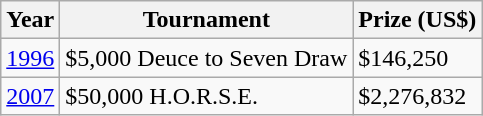<table class="wikitable">
<tr>
<th>Year</th>
<th>Tournament</th>
<th>Prize (US$)</th>
</tr>
<tr>
<td><a href='#'>1996</a></td>
<td>$5,000 Deuce to Seven Draw</td>
<td>$146,250</td>
</tr>
<tr>
<td><a href='#'>2007</a></td>
<td>$50,000 H.O.R.S.E.</td>
<td>$2,276,832</td>
</tr>
</table>
